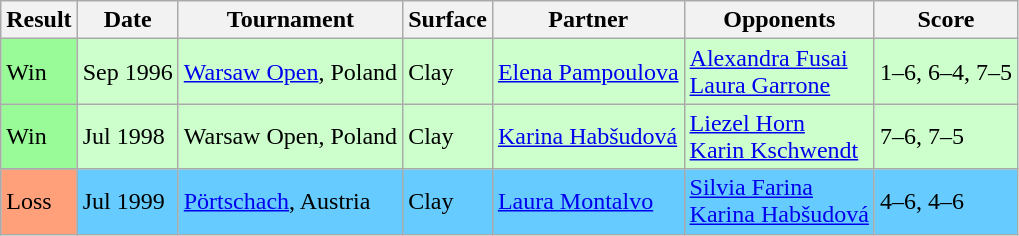<table class="sortable wikitable">
<tr>
<th>Result</th>
<th>Date</th>
<th>Tournament</th>
<th>Surface</th>
<th>Partner</th>
<th>Opponents</th>
<th>Score</th>
</tr>
<tr bgcolor="#CCFFCC">
<td style="background:#98fb98;">Win</td>
<td>Sep 1996</td>
<td><a href='#'>Warsaw Open</a>, Poland</td>
<td>Clay</td>
<td> <a href='#'>Elena Pampoulova</a></td>
<td> <a href='#'>Alexandra Fusai</a> <br> <a href='#'>Laura Garrone</a></td>
<td>1–6, 6–4, 7–5</td>
</tr>
<tr style="background:#cfc;">
<td style="background:#98fb98;">Win</td>
<td>Jul 1998</td>
<td>Warsaw Open, Poland</td>
<td>Clay</td>
<td> <a href='#'>Karina Habšudová</a></td>
<td> <a href='#'>Liezel Horn</a> <br> <a href='#'>Karin Kschwendt</a></td>
<td>7–6, 7–5</td>
</tr>
<tr bgcolor=#66CCFF>
<td style="background:#ffa07a;">Loss</td>
<td>Jul 1999</td>
<td><a href='#'>Pörtschach</a>, Austria</td>
<td>Clay</td>
<td> <a href='#'>Laura Montalvo</a></td>
<td> <a href='#'>Silvia Farina</a> <br> <a href='#'>Karina Habšudová</a></td>
<td>4–6, 4–6</td>
</tr>
</table>
